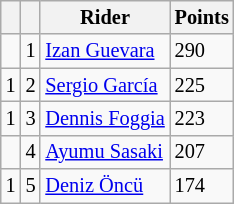<table class="wikitable" style="font-size: 85%;">
<tr>
<th></th>
<th></th>
<th>Rider</th>
<th>Points</th>
</tr>
<tr>
<td></td>
<td align=center>1</td>
<td> <a href='#'>Izan Guevara</a></td>
<td align=left>290</td>
</tr>
<tr>
<td> 1</td>
<td align=center>2</td>
<td> <a href='#'>Sergio García</a></td>
<td align=left>225</td>
</tr>
<tr>
<td> 1</td>
<td align=center>3</td>
<td> <a href='#'>Dennis Foggia</a></td>
<td align=left>223</td>
</tr>
<tr>
<td></td>
<td align=center>4</td>
<td> <a href='#'>Ayumu Sasaki</a></td>
<td align=left>207</td>
</tr>
<tr>
<td> 1</td>
<td align=center>5</td>
<td> <a href='#'>Deniz Öncü</a></td>
<td align=left>174</td>
</tr>
</table>
